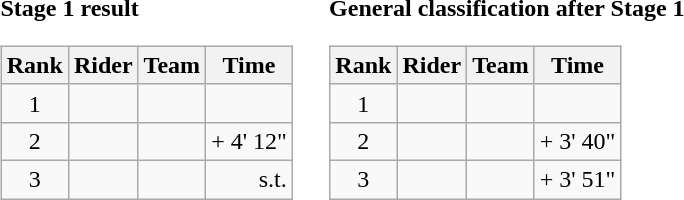<table>
<tr>
<td><strong>Stage 1 result</strong><br><table class="wikitable">
<tr>
<th scope="col">Rank</th>
<th scope="col">Rider</th>
<th scope="col">Team</th>
<th scope="col">Time</th>
</tr>
<tr>
<td style="text-align:center;">1</td>
<td></td>
<td></td>
<td style="text-align:right;"></td>
</tr>
<tr>
<td style="text-align:center;">2</td>
<td></td>
<td></td>
<td style="text-align:right;">+ 4' 12"</td>
</tr>
<tr>
<td style="text-align:center;">3</td>
<td></td>
<td></td>
<td style="text-align:right;">s.t.</td>
</tr>
</table>
</td>
<td></td>
<td><strong>General classification after Stage 1</strong><br><table class="wikitable">
<tr>
<th scope="col">Rank</th>
<th scope="col">Rider</th>
<th scope="col">Team</th>
<th scope="col">Time</th>
</tr>
<tr>
<td style="text-align:center;">1</td>
<td></td>
<td></td>
<td style="text-align:right;"></td>
</tr>
<tr>
<td style="text-align:center;">2</td>
<td></td>
<td></td>
<td style="text-align:right;">+ 3' 40"</td>
</tr>
<tr>
<td style="text-align:center;">3</td>
<td></td>
<td></td>
<td style="text-align:right;">+ 3' 51"</td>
</tr>
</table>
</td>
</tr>
</table>
